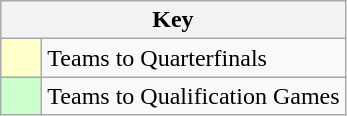<table class="wikitable" style="text-align: center;">
<tr>
<th colspan=2>Key</th>
</tr>
<tr>
<td style="background:#ffffcc; width:20px;"></td>
<td align=left>Teams to Quarterfinals</td>
</tr>
<tr>
<td style="background:#ccffcc; width:20px;"></td>
<td align=left>Teams to Qualification Games</td>
</tr>
</table>
